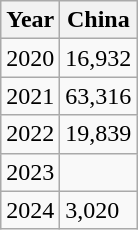<table class="wikitable">
<tr>
<th>Year</th>
<th>China</th>
</tr>
<tr>
<td>2020</td>
<td>16,932</td>
</tr>
<tr>
<td>2021</td>
<td>63,316</td>
</tr>
<tr>
<td>2022</td>
<td>19,839</td>
</tr>
<tr>
<td>2023</td>
<td></td>
</tr>
<tr>
<td>2024</td>
<td>3,020</td>
</tr>
</table>
